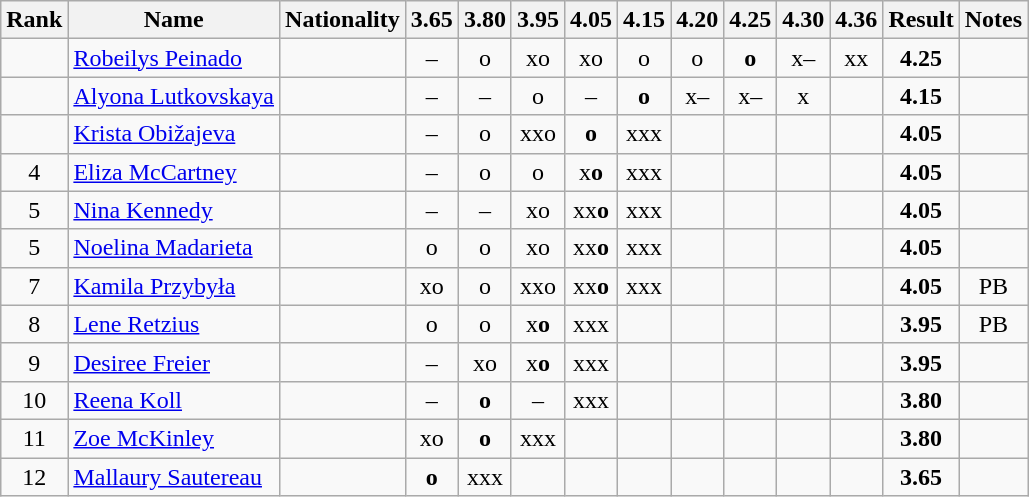<table class="wikitable sortable" style="text-align:center">
<tr>
<th>Rank</th>
<th>Name</th>
<th>Nationality</th>
<th>3.65</th>
<th>3.80</th>
<th>3.95</th>
<th>4.05</th>
<th>4.15</th>
<th>4.20</th>
<th>4.25</th>
<th>4.30</th>
<th>4.36</th>
<th>Result</th>
<th>Notes</th>
</tr>
<tr>
<td></td>
<td align=left><a href='#'>Robeilys Peinado</a></td>
<td align=left></td>
<td>–</td>
<td>o</td>
<td>xo</td>
<td>xo</td>
<td>o</td>
<td>o</td>
<td><strong>o</strong></td>
<td>x–</td>
<td>xx</td>
<td><strong>4.25</strong></td>
<td></td>
</tr>
<tr>
<td></td>
<td align=left><a href='#'>Alyona Lutkovskaya</a></td>
<td align=left></td>
<td>–</td>
<td>–</td>
<td>o</td>
<td>–</td>
<td><strong>o</strong></td>
<td>x–</td>
<td>x–</td>
<td>x</td>
<td></td>
<td><strong>4.15</strong></td>
<td></td>
</tr>
<tr>
<td></td>
<td align=left><a href='#'>Krista Obižajeva</a></td>
<td align=left></td>
<td>–</td>
<td>o</td>
<td>xxo</td>
<td><strong>o</strong></td>
<td>xxx</td>
<td></td>
<td></td>
<td></td>
<td></td>
<td><strong>4.05</strong></td>
<td></td>
</tr>
<tr>
<td>4</td>
<td align=left><a href='#'>Eliza McCartney</a></td>
<td align=left></td>
<td>–</td>
<td>o</td>
<td>o</td>
<td>x<strong>o</strong></td>
<td>xxx</td>
<td></td>
<td></td>
<td></td>
<td></td>
<td><strong>4.05</strong></td>
<td></td>
</tr>
<tr>
<td>5</td>
<td align=left><a href='#'>Nina Kennedy</a></td>
<td align=left></td>
<td>–</td>
<td>–</td>
<td>xo</td>
<td>xx<strong>o</strong></td>
<td>xxx</td>
<td></td>
<td></td>
<td></td>
<td></td>
<td><strong>4.05</strong></td>
<td></td>
</tr>
<tr>
<td>5</td>
<td align=left><a href='#'>Noelina Madarieta</a></td>
<td align=left></td>
<td>o</td>
<td>o</td>
<td>xo</td>
<td>xx<strong>o</strong></td>
<td>xxx</td>
<td></td>
<td></td>
<td></td>
<td></td>
<td><strong>4.05</strong></td>
<td></td>
</tr>
<tr>
<td>7</td>
<td align=left><a href='#'>Kamila Przybyła</a></td>
<td align=left></td>
<td>xo</td>
<td>o</td>
<td>xxo</td>
<td>xx<strong>o</strong></td>
<td>xxx</td>
<td></td>
<td></td>
<td></td>
<td></td>
<td><strong>4.05</strong></td>
<td>PB</td>
</tr>
<tr>
<td>8</td>
<td align=left><a href='#'>Lene Retzius</a></td>
<td align=left></td>
<td>o</td>
<td>o</td>
<td>x<strong>o</strong></td>
<td>xxx</td>
<td></td>
<td></td>
<td></td>
<td></td>
<td></td>
<td><strong>3.95</strong></td>
<td>PB</td>
</tr>
<tr>
<td>9</td>
<td align=left><a href='#'>Desiree Freier</a></td>
<td align=left></td>
<td>–</td>
<td>xo</td>
<td>x<strong>o</strong></td>
<td>xxx</td>
<td></td>
<td></td>
<td></td>
<td></td>
<td></td>
<td><strong>3.95</strong></td>
<td></td>
</tr>
<tr>
<td>10</td>
<td align=left><a href='#'>Reena Koll</a></td>
<td align=left></td>
<td>–</td>
<td><strong>o</strong></td>
<td>–</td>
<td>xxx</td>
<td></td>
<td></td>
<td></td>
<td></td>
<td></td>
<td><strong>3.80</strong></td>
<td></td>
</tr>
<tr>
<td>11</td>
<td align=left><a href='#'>Zoe McKinley</a></td>
<td align=left></td>
<td>xo</td>
<td><strong>o</strong></td>
<td>xxx</td>
<td></td>
<td></td>
<td></td>
<td></td>
<td></td>
<td></td>
<td><strong>3.80</strong></td>
<td></td>
</tr>
<tr>
<td>12</td>
<td align=left><a href='#'>Mallaury Sautereau</a></td>
<td align=left></td>
<td><strong>o</strong></td>
<td>xxx</td>
<td></td>
<td></td>
<td></td>
<td></td>
<td></td>
<td></td>
<td></td>
<td><strong>3.65</strong></td>
<td></td>
</tr>
</table>
